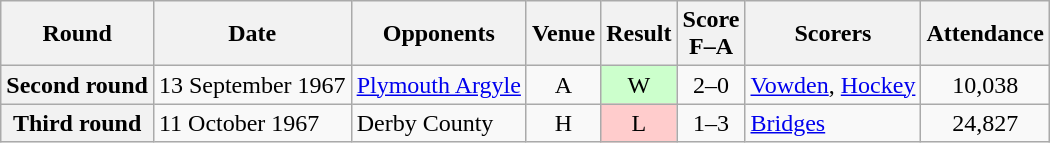<table class="wikitable plainrowheaders" style="text-align:center">
<tr>
<th scope="col">Round</th>
<th scope="col">Date</th>
<th scope="col">Opponents</th>
<th scope="col">Venue</th>
<th scope="col">Result</th>
<th scope="col">Score<br>F–A</th>
<th scope="col">Scorers</th>
<th scope="col">Attendance</th>
</tr>
<tr>
<th scope="row">Second round</th>
<td align="left">13 September 1967</td>
<td align="left"><a href='#'>Plymouth Argyle</a></td>
<td>A</td>
<td style=background:#cfc>W</td>
<td>2–0</td>
<td align="left"><a href='#'>Vowden</a>, <a href='#'>Hockey</a></td>
<td>10,038</td>
</tr>
<tr>
<th scope="row">Third round</th>
<td align="left">11 October 1967</td>
<td align="left">Derby County</td>
<td>H</td>
<td style=background:#fcc>L</td>
<td>1–3</td>
<td align="left"><a href='#'>Bridges</a></td>
<td>24,827</td>
</tr>
</table>
